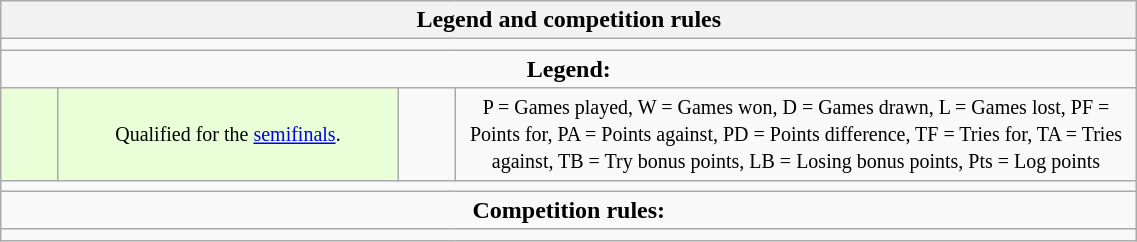<table class="wikitable collapsible collapsed" style="text-align:center; font-size:100%; width:60%;">
<tr>
<th colspan="100%" style="border:0px">Legend and competition rules</th>
</tr>
<tr>
<td colspan="100%"></td>
</tr>
<tr>
<td colspan="100%" style="border:0px"><strong>Legend:</strong></td>
</tr>
<tr>
<td style="width:5%; background:#E8FFD8"></td>
<td style="width:30%; background:#E8FFD8"><small>Qualified for the <a href='#'>semifinals</a>.</small></td>
<td style="width:5%;"></td>
<td style="width:60%;"><small>P = Games played, W = Games won, D = Games drawn, L = Games lost, PF = Points for, PA = Points against, PD = Points difference, TF = Tries for, TA = Tries against, TB = Try bonus points, LB = Losing bonus points, Pts = Log points</small></td>
</tr>
<tr>
<td colspan="100%"></td>
</tr>
<tr>
<td colspan="100%" style="border:0px"><strong>Competition rules:</strong></td>
</tr>
<tr>
<td colspan="100%"></td>
</tr>
</table>
